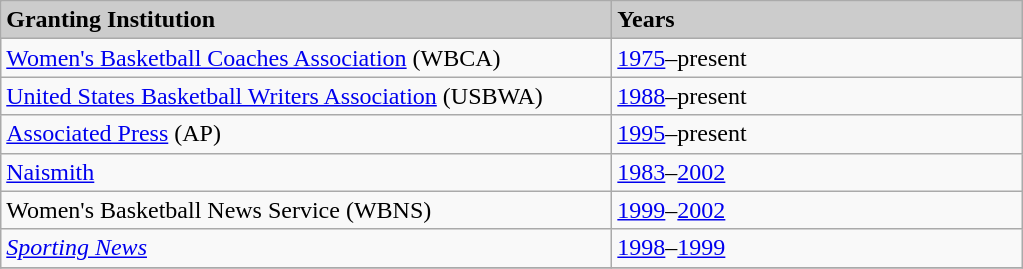<table class="wikitable">
<tr>
<td bgcolor="#CCCCCC" style="width: 300pt;"><strong>Granting Institution</strong></td>
<td bgcolor="#CCCCCC" style="width: 200pt;"><strong>Years</strong></td>
</tr>
<tr>
<td><a href='#'>Women's Basketball Coaches Association</a> (WBCA)</td>
<td><a href='#'>1975</a>–present</td>
</tr>
<tr>
<td><a href='#'>United States Basketball Writers Association</a> (USBWA)</td>
<td><a href='#'>1988</a>–present</td>
</tr>
<tr>
<td><a href='#'>Associated Press</a> (AP)</td>
<td><a href='#'>1995</a>–present</td>
</tr>
<tr>
<td><a href='#'>Naismith</a></td>
<td><a href='#'>1983</a>–<a href='#'>2002</a></td>
</tr>
<tr>
<td>Women's Basketball News Service (WBNS)</td>
<td><a href='#'>1999</a>–<a href='#'>2002</a></td>
</tr>
<tr>
<td><em><a href='#'>Sporting News</a></em></td>
<td><a href='#'>1998</a>–<a href='#'>1999</a></td>
</tr>
<tr>
</tr>
</table>
